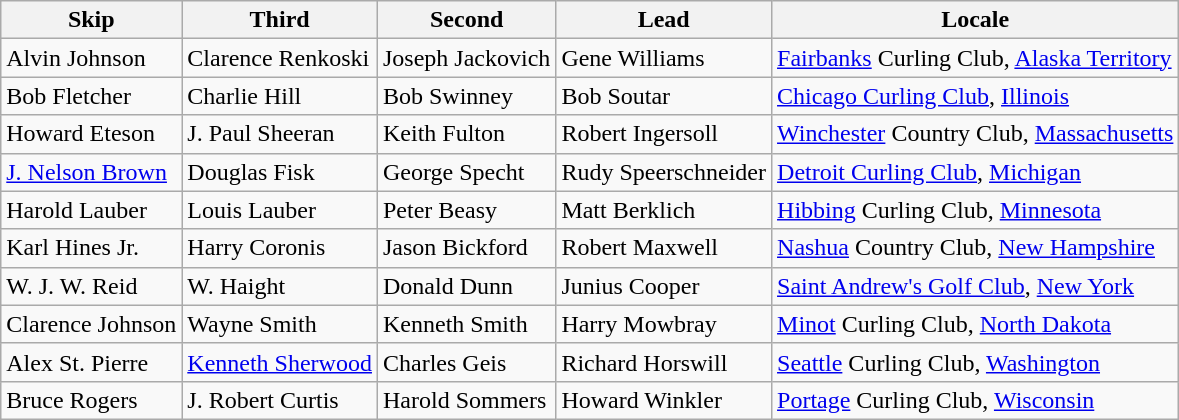<table class="wikitable">
<tr>
<th>Skip</th>
<th>Third</th>
<th>Second</th>
<th>Lead</th>
<th>Locale</th>
</tr>
<tr>
<td>Alvin Johnson</td>
<td>Clarence Renkoski</td>
<td>Joseph Jackovich</td>
<td>Gene Williams</td>
<td> <a href='#'>Fairbanks</a> Curling Club, <a href='#'>Alaska Territory</a></td>
</tr>
<tr>
<td>Bob Fletcher</td>
<td>Charlie Hill</td>
<td>Bob Swinney</td>
<td>Bob Soutar</td>
<td> <a href='#'>Chicago Curling Club</a>, <a href='#'>Illinois</a></td>
</tr>
<tr>
<td>Howard Eteson</td>
<td>J. Paul Sheeran</td>
<td>Keith Fulton</td>
<td>Robert Ingersoll</td>
<td> <a href='#'>Winchester</a> Country Club, <a href='#'>Massachusetts</a></td>
</tr>
<tr>
<td><a href='#'>J. Nelson Brown</a></td>
<td>Douglas Fisk</td>
<td>George Specht</td>
<td>Rudy Speerschneider</td>
<td> <a href='#'>Detroit Curling Club</a>, <a href='#'>Michigan</a></td>
</tr>
<tr>
<td>Harold Lauber</td>
<td>Louis Lauber</td>
<td>Peter Beasy</td>
<td>Matt Berklich</td>
<td> <a href='#'>Hibbing</a> Curling Club, <a href='#'>Minnesota</a></td>
</tr>
<tr>
<td>Karl Hines Jr.</td>
<td>Harry Coronis</td>
<td>Jason Bickford</td>
<td>Robert Maxwell</td>
<td> <a href='#'>Nashua</a> Country Club, <a href='#'>New Hampshire</a></td>
</tr>
<tr>
<td>W. J. W. Reid</td>
<td>W. Haight</td>
<td>Donald Dunn</td>
<td>Junius Cooper</td>
<td> <a href='#'>Saint Andrew's Golf Club</a>, <a href='#'>New York</a></td>
</tr>
<tr>
<td>Clarence Johnson</td>
<td>Wayne Smith</td>
<td>Kenneth Smith</td>
<td>Harry Mowbray</td>
<td> <a href='#'>Minot</a> Curling Club, <a href='#'>North Dakota</a></td>
</tr>
<tr>
<td>Alex St. Pierre</td>
<td><a href='#'>Kenneth Sherwood</a></td>
<td>Charles Geis</td>
<td>Richard Horswill</td>
<td> <a href='#'>Seattle</a> Curling Club, <a href='#'>Washington</a></td>
</tr>
<tr>
<td>Bruce Rogers</td>
<td>J. Robert Curtis</td>
<td>Harold Sommers</td>
<td>Howard Winkler</td>
<td> <a href='#'>Portage</a> Curling Club, <a href='#'>Wisconsin</a></td>
</tr>
</table>
